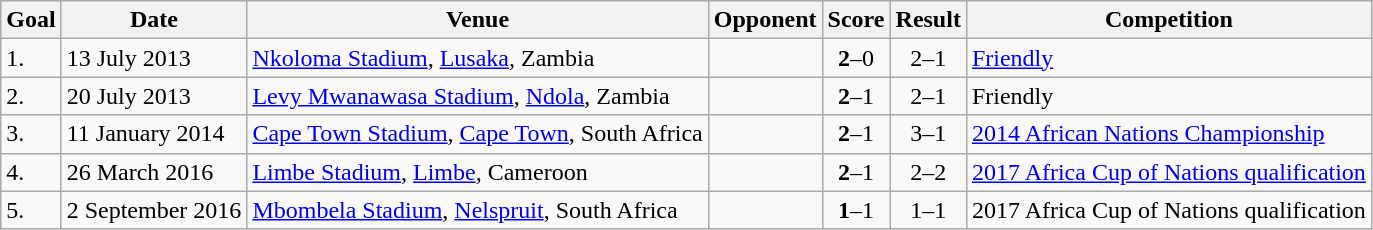<table class="wikitable plainrowheaders sortable">
<tr>
<th>Goal</th>
<th>Date</th>
<th>Venue</th>
<th>Opponent</th>
<th>Score</th>
<th>Result</th>
<th>Competition</th>
</tr>
<tr>
<td>1.</td>
<td>13 July 2013</td>
<td><a href='#'>Nkoloma Stadium</a>, <a href='#'>Lusaka</a>, Zambia</td>
<td></td>
<td align=center><strong>2</strong>–0</td>
<td align=center>2–1</td>
<td><a href='#'>Friendly</a></td>
</tr>
<tr>
<td>2.</td>
<td>20 July 2013</td>
<td><a href='#'>Levy Mwanawasa Stadium</a>, <a href='#'>Ndola</a>, Zambia</td>
<td></td>
<td align=center><strong>2</strong>–1</td>
<td align=center>2–1</td>
<td>Friendly</td>
</tr>
<tr>
<td>3.</td>
<td>11 January 2014</td>
<td><a href='#'>Cape Town Stadium</a>, <a href='#'>Cape Town</a>, South Africa</td>
<td></td>
<td align=center><strong>2</strong>–1</td>
<td align=center>3–1</td>
<td><a href='#'>2014 African Nations Championship</a></td>
</tr>
<tr>
<td>4.</td>
<td>26 March 2016</td>
<td><a href='#'>Limbe Stadium</a>, <a href='#'>Limbe</a>, Cameroon</td>
<td></td>
<td align=center><strong>2</strong>–1</td>
<td align=center>2–2</td>
<td><a href='#'>2017 Africa Cup of Nations qualification</a></td>
</tr>
<tr>
<td>5.</td>
<td>2 September 2016</td>
<td><a href='#'>Mbombela Stadium</a>, <a href='#'>Nelspruit</a>, South Africa</td>
<td></td>
<td align=center><strong>1</strong>–1</td>
<td align=center>1–1</td>
<td>2017 Africa Cup of Nations qualification</td>
</tr>
</table>
